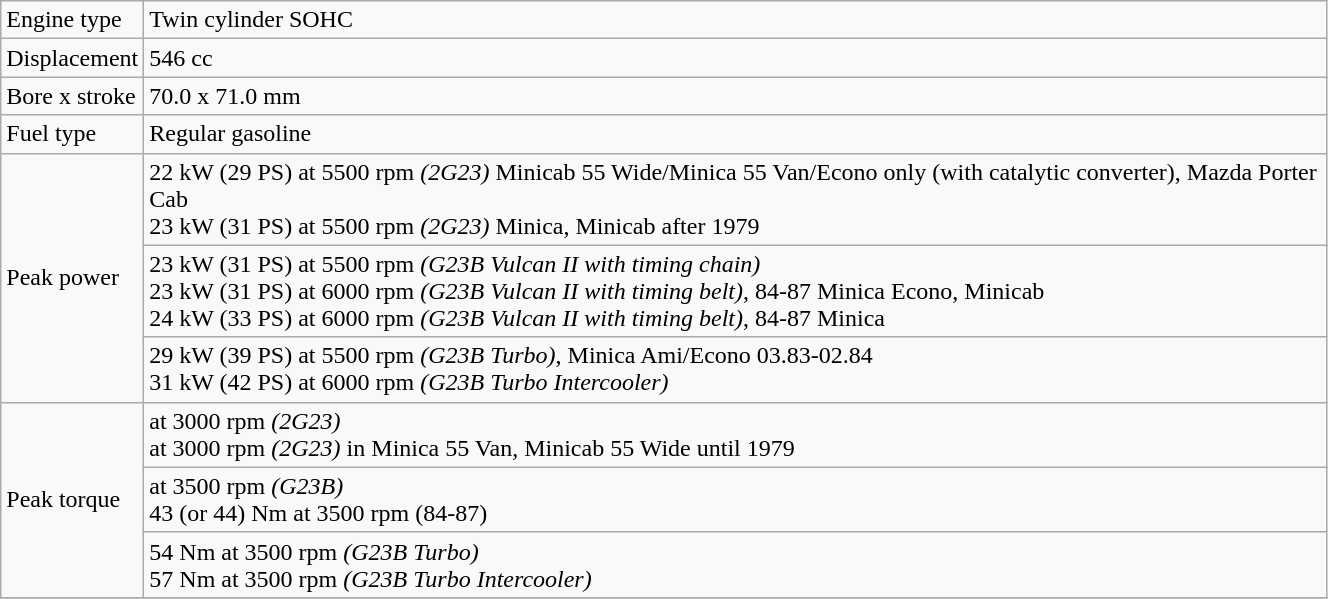<table class="wikitable" width="70%">
<tr>
<td>Engine type</td>
<td>Twin cylinder SOHC</td>
</tr>
<tr>
<td>Displacement</td>
<td>546 cc</td>
</tr>
<tr>
<td>Bore x stroke</td>
<td>70.0 x 71.0 mm</td>
</tr>
<tr>
<td>Fuel type</td>
<td>Regular gasoline</td>
</tr>
<tr>
<td rowspan="3">Peak power</td>
<td>22 kW (29 PS) at 5500 rpm <em>(2G23)</em> Minicab 55 Wide/Minica 55 Van/Econo only (with catalytic converter), Mazda Porter Cab<br>23 kW (31 PS) at 5500 rpm <em>(2G23)</em> Minica, Minicab after 1979</td>
</tr>
<tr>
<td>23 kW (31 PS) at 5500 rpm <em>(G23B Vulcan II with timing chain)</em><br>23 kW (31 PS) at 6000 rpm <em>(G23B Vulcan II with timing belt)</em>, 84-87 Minica Econo, Minicab<br>24 kW (33 PS) at 6000 rpm <em>(G23B Vulcan II with timing belt)</em>, 84-87 Minica</td>
</tr>
<tr>
<td>29 kW (39 PS) at 5500 rpm <em>(G23B Turbo)</em>, Minica Ami/Econo 03.83-02.84<br>31 kW (42 PS) at 6000 rpm <em>(G23B Turbo Intercooler)</em></td>
</tr>
<tr>
<td rowspan="3">Peak torque</td>
<td> at 3000 rpm <em>(2G23)</em><br> at 3000 rpm <em>(2G23)</em> in Minica 55 Van, Minicab 55 Wide until 1979</td>
</tr>
<tr>
<td> at 3500 rpm <em>(G23B)</em><br>43 (or 44) Nm at 3500 rpm (84-87)</td>
</tr>
<tr>
<td>54 Nm at 3500 rpm <em>(G23B Turbo)</em><br>57 Nm at 3500 rpm <em>(G23B Turbo Intercooler)</em></td>
</tr>
<tr>
</tr>
</table>
